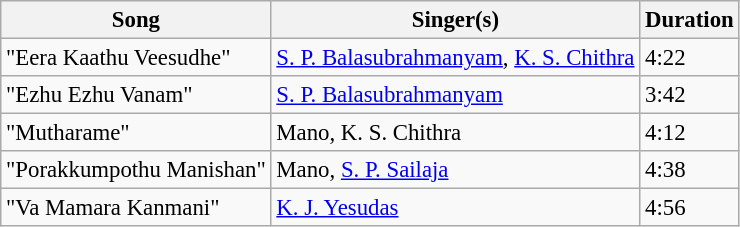<table class="wikitable" style="font-size:95%;">
<tr>
<th>Song</th>
<th>Singer(s)</th>
<th>Duration</th>
</tr>
<tr>
<td>"Eera Kaathu Veesudhe"</td>
<td><a href='#'>S. P. Balasubrahmanyam</a>, <a href='#'>K. S. Chithra</a></td>
<td>4:22</td>
</tr>
<tr>
<td>"Ezhu Ezhu Vanam"</td>
<td><a href='#'>S. P. Balasubrahmanyam</a></td>
<td>3:42</td>
</tr>
<tr>
<td>"Mutharame"</td>
<td>Mano, K. S. Chithra</td>
<td>4:12</td>
</tr>
<tr>
<td>"Porakkumpothu Manishan"</td>
<td>Mano, <a href='#'>S. P. Sailaja</a></td>
<td>4:38</td>
</tr>
<tr>
<td>"Va Mamara Kanmani"</td>
<td><a href='#'>K. J. Yesudas</a></td>
<td>4:56</td>
</tr>
</table>
